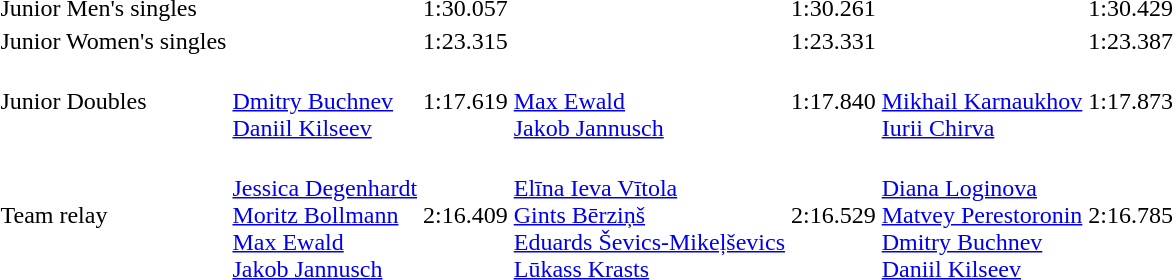<table>
<tr>
<td>Junior Men's singles</td>
<td></td>
<td>1:30.057</td>
<td></td>
<td>1:30.261</td>
<td></td>
<td>1:30.429</td>
</tr>
<tr>
<td>Junior Women's singles</td>
<td></td>
<td>1:23.315</td>
<td></td>
<td>1:23.331</td>
<td></td>
<td>1:23.387</td>
</tr>
<tr>
<td>Junior Doubles</td>
<td><br><a href='#'>Dmitry Buchnev</a><br><a href='#'>Daniil Kilseev</a></td>
<td>1:17.619</td>
<td><br><a href='#'>Max Ewald</a><br><a href='#'>Jakob Jannusch</a></td>
<td>1:17.840</td>
<td><br><a href='#'>Mikhail Karnaukhov</a><br><a href='#'>Iurii Chirva</a></td>
<td>1:17.873</td>
</tr>
<tr>
<td>Team relay</td>
<td><br><a href='#'>Jessica Degenhardt</a><br><a href='#'>Moritz Bollmann</a><br><a href='#'>Max Ewald</a><br><a href='#'>Jakob Jannusch</a></td>
<td>2:16.409</td>
<td><br><a href='#'>Elīna Ieva Vītola</a><br><a href='#'>Gints Bērziņš</a><br><a href='#'>Eduards Ševics-Mikeļševics</a><br><a href='#'>Lūkass Krasts</a></td>
<td>2:16.529</td>
<td><br><a href='#'>Diana Loginova</a><br><a href='#'>Matvey Perestoronin</a><br><a href='#'>Dmitry Buchnev</a><br><a href='#'>Daniil Kilseev</a></td>
<td>2:16.785</td>
</tr>
</table>
